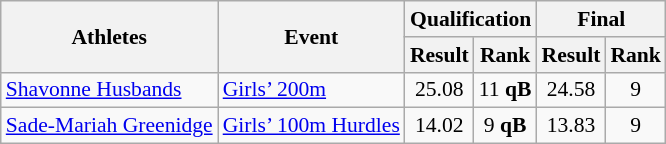<table class="wikitable" border="1" style="font-size:90%">
<tr>
<th rowspan=2>Athletes</th>
<th rowspan=2>Event</th>
<th colspan=2>Qualification</th>
<th colspan=2>Final</th>
</tr>
<tr>
<th>Result</th>
<th>Rank</th>
<th>Result</th>
<th>Rank</th>
</tr>
<tr>
<td><a href='#'>Shavonne Husbands</a></td>
<td><a href='#'>Girls’ 200m</a></td>
<td align=center>25.08</td>
<td align=center>11 <strong>qB</strong></td>
<td align=center>24.58</td>
<td align=center>9</td>
</tr>
<tr>
<td><a href='#'>Sade-Mariah Greenidge</a></td>
<td><a href='#'>Girls’ 100m Hurdles</a></td>
<td align=center>14.02</td>
<td align=center>9 <strong>qB</strong></td>
<td align=center>13.83</td>
<td align=center>9</td>
</tr>
</table>
